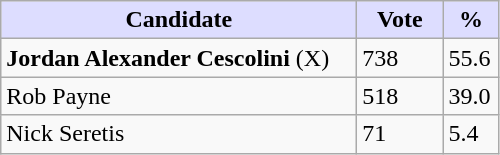<table class="wikitable">
<tr>
<th style="background:#ddf; width:230px;">Candidate</th>
<th style="background:#ddf; width:50px;">Vote</th>
<th style="background:#ddf; width:30px;">%</th>
</tr>
<tr>
<td><strong>Jordan Alexander Cescolini</strong> (X)</td>
<td>738</td>
<td>55.6</td>
</tr>
<tr>
<td>Rob Payne</td>
<td>518</td>
<td>39.0</td>
</tr>
<tr>
<td>Nick Seretis</td>
<td>71</td>
<td>5.4</td>
</tr>
</table>
